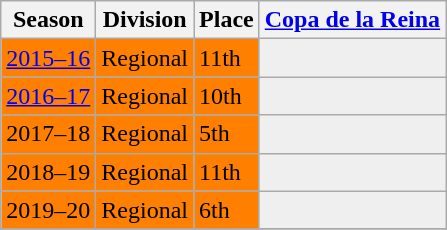<table class="wikitable">
<tr style="background:#f0f6fa;">
<th>Season</th>
<th>Division</th>
<th>Place</th>
<th><a href='#'>Copa de la Reina</a></th>
</tr>
<tr>
<td style="background:#FF7F00;"><a href='#'>2015–16</a></td>
<td style="background:#FF7F00;">Regional</td>
<td style="background:#FF7F00;">11th</td>
<th style="background:#efefef;"></th>
</tr>
<tr>
<td style="background:#FF7F00;"><a href='#'>2016–17</a></td>
<td style="background:#FF7F00;">Regional</td>
<td style="background:#FF7F00;">10th</td>
<th style="background:#efefef;"></th>
</tr>
<tr>
<td style="background:#FF7F00;">2017–18</td>
<td style="background:#FF7F00;">Regional</td>
<td style="background:#FF7F00;">5th</td>
<th style="background:#efefef;"></th>
</tr>
<tr>
<td style="background:#FF7F00;">2018–19</td>
<td style="background:#FF7F00;">Regional</td>
<td style="background:#FF7F00;">11th</td>
<th style="background:#efefef;"></th>
</tr>
<tr>
<td style="background:#FF7F00;">2019–20</td>
<td style="background:#FF7F00;">Regional</td>
<td style="background:#FF7F00;">6th</td>
<th style="background:#efefef;"></th>
</tr>
<tr>
</tr>
</table>
